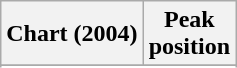<table class="wikitable sortable" border="1">
<tr>
<th>Chart (2004)</th>
<th>Peak<br>position</th>
</tr>
<tr>
</tr>
<tr>
</tr>
</table>
